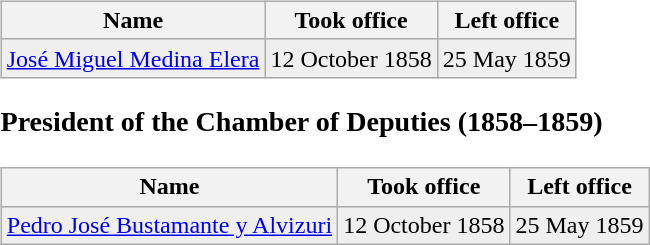<table width=100% style="cellpadding:0.5em;">
<tr>
<td><br><table class="wikitable">
<tr>
<th>Name</th>
<th>Took office</th>
<th>Left office</th>
</tr>
<tr bgcolor="efefef">
<td><a href='#'>José Miguel Medina Elera</a></td>
<td>12 October 1858</td>
<td>25 May 1859</td>
</tr>
</table>
<h3>President of the Chamber of Deputies (1858–1859)</h3><table class="wikitable">
<tr>
<th>Name</th>
<th>Took office</th>
<th>Left office</th>
</tr>
<tr bgcolor="efefef">
<td><a href='#'>Pedro José Bustamante y Alvizuri</a></td>
<td>12 October 1858</td>
<td>25 May 1859</td>
</tr>
</table>
</td>
</tr>
</table>
